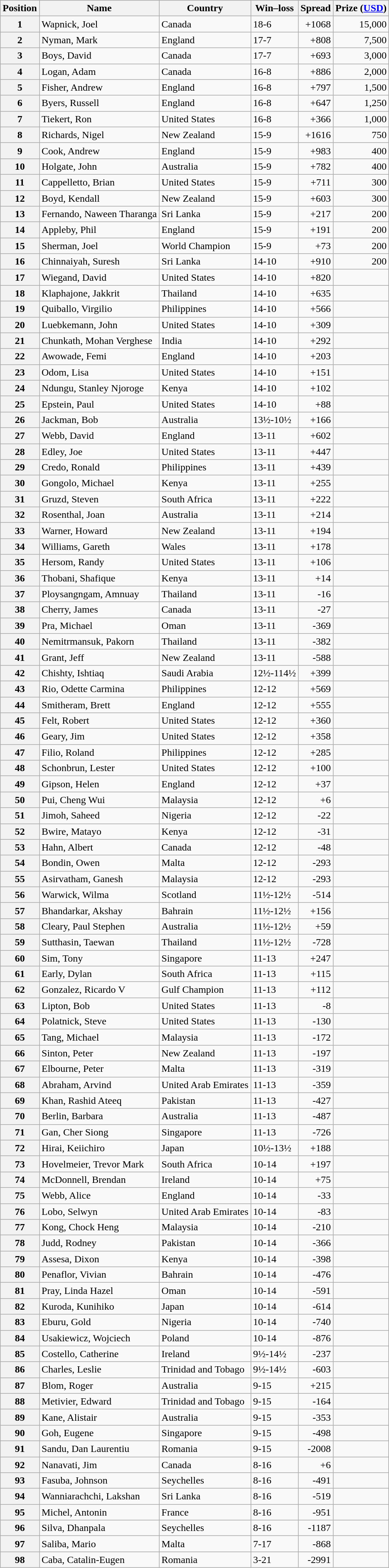<table class="wikitable">
<tr>
<th>Position</th>
<th>Name</th>
<th>Country</th>
<th>Win–loss</th>
<th>Spread</th>
<th>Prize (<a href='#'>USD</a>)</th>
</tr>
<tr>
<th>1</th>
<td>Wapnick, Joel</td>
<td>Canada</td>
<td>18-6</td>
<td align="right">+1068</td>
<td align="right">15,000</td>
</tr>
<tr>
<th>2</th>
<td>Nyman, Mark</td>
<td>England</td>
<td>17-7</td>
<td align="right">+808</td>
<td align="right">7,500</td>
</tr>
<tr>
<th>3</th>
<td>Boys, David</td>
<td>Canada</td>
<td>17-7</td>
<td align="right">+693</td>
<td align="right">3,000</td>
</tr>
<tr>
<th>4</th>
<td>Logan, Adam</td>
<td>Canada</td>
<td>16-8</td>
<td align="right">+886</td>
<td align="right">2,000</td>
</tr>
<tr>
<th>5</th>
<td>Fisher, Andrew</td>
<td>England</td>
<td>16-8</td>
<td align="right">+797</td>
<td align="right">1,500</td>
</tr>
<tr>
<th>6</th>
<td>Byers, Russell</td>
<td>England</td>
<td>16-8</td>
<td align="right">+647</td>
<td align="right">1,250</td>
</tr>
<tr>
<th>7</th>
<td>Tiekert, Ron</td>
<td>United States</td>
<td>16-8</td>
<td align="right">+366</td>
<td align="right">1,000</td>
</tr>
<tr>
<th>8</th>
<td>Richards, Nigel</td>
<td>New Zealand</td>
<td>15-9</td>
<td align="right">+1616</td>
<td align="right">750</td>
</tr>
<tr>
<th>9</th>
<td>Cook, Andrew</td>
<td>England</td>
<td>15-9</td>
<td align="right">+983</td>
<td align="right">400</td>
</tr>
<tr>
<th>10</th>
<td>Holgate, John</td>
<td>Australia</td>
<td>15-9</td>
<td align="right">+782</td>
<td align="right">400</td>
</tr>
<tr>
<th>11</th>
<td>Cappelletto, Brian</td>
<td>United States</td>
<td>15-9</td>
<td align="right">+711</td>
<td align="right">300</td>
</tr>
<tr>
<th>12</th>
<td>Boyd, Kendall</td>
<td>New Zealand</td>
<td>15-9</td>
<td align="right">+603</td>
<td align="right">300</td>
</tr>
<tr>
<th>13</th>
<td>Fernando, Naween Tharanga</td>
<td>Sri Lanka</td>
<td>15-9</td>
<td align="right">+217</td>
<td align="right">200</td>
</tr>
<tr>
<th>14</th>
<td>Appleby, Phil</td>
<td>England</td>
<td>15-9</td>
<td align="right">+191</td>
<td align="right">200</td>
</tr>
<tr>
<th>15</th>
<td>Sherman, Joel</td>
<td>World Champion</td>
<td>15-9</td>
<td align="right">+73</td>
<td align="right">200</td>
</tr>
<tr>
<th>16</th>
<td>Chinnaiyah, Suresh</td>
<td>Sri Lanka</td>
<td>14-10</td>
<td align="right">+910</td>
<td align="right">200</td>
</tr>
<tr>
<th>17</th>
<td>Wiegand, David</td>
<td>United States</td>
<td>14-10</td>
<td align="right">+820</td>
<td></td>
</tr>
<tr>
<th>18</th>
<td>Klaphajone, Jakkrit</td>
<td>Thailand</td>
<td>14-10</td>
<td align="right">+635</td>
<td></td>
</tr>
<tr>
<th>19</th>
<td>Quiballo, Virgilio</td>
<td>Philippines</td>
<td>14-10</td>
<td align="right">+566</td>
<td></td>
</tr>
<tr>
<th>20</th>
<td>Luebkemann, John</td>
<td>United States</td>
<td>14-10</td>
<td align="right">+309</td>
<td></td>
</tr>
<tr>
<th>21</th>
<td>Chunkath, Mohan Verghese</td>
<td>India</td>
<td>14-10</td>
<td align="right">+292</td>
<td></td>
</tr>
<tr>
<th>22</th>
<td>Awowade, Femi</td>
<td>England</td>
<td>14-10</td>
<td align="right">+203</td>
<td></td>
</tr>
<tr>
<th>23</th>
<td>Odom, Lisa</td>
<td>United States</td>
<td>14-10</td>
<td align="right">+151</td>
<td></td>
</tr>
<tr>
<th>24</th>
<td>Ndungu, Stanley Njoroge</td>
<td>Kenya</td>
<td>14-10</td>
<td align="right">+102</td>
<td></td>
</tr>
<tr>
<th>25</th>
<td>Epstein, Paul</td>
<td>United States</td>
<td>14-10</td>
<td align="right">+88</td>
<td></td>
</tr>
<tr>
<th>26</th>
<td>Jackman, Bob</td>
<td>Australia</td>
<td>13½-10½</td>
<td align="right">+166</td>
<td></td>
</tr>
<tr>
<th>27</th>
<td>Webb, David</td>
<td>England</td>
<td>13-11</td>
<td align="right">+602</td>
<td></td>
</tr>
<tr>
<th>28</th>
<td>Edley, Joe</td>
<td>United States</td>
<td>13-11</td>
<td align="right">+447</td>
<td></td>
</tr>
<tr>
<th>29</th>
<td>Credo, Ronald</td>
<td>Philippines</td>
<td>13-11</td>
<td align="right">+439</td>
<td></td>
</tr>
<tr>
<th>30</th>
<td>Gongolo, Michael</td>
<td>Kenya</td>
<td>13-11</td>
<td align="right">+255</td>
<td></td>
</tr>
<tr>
<th>31</th>
<td>Gruzd, Steven</td>
<td>South Africa</td>
<td>13-11</td>
<td align="right">+222</td>
<td></td>
</tr>
<tr>
<th>32</th>
<td>Rosenthal, Joan</td>
<td>Australia</td>
<td>13-11</td>
<td align="right">+214</td>
<td></td>
</tr>
<tr>
<th>33</th>
<td>Warner, Howard</td>
<td>New Zealand</td>
<td>13-11</td>
<td align="right">+194</td>
<td></td>
</tr>
<tr>
<th>34</th>
<td>Williams, Gareth</td>
<td>Wales</td>
<td>13-11</td>
<td align="right">+178</td>
<td></td>
</tr>
<tr>
<th>35</th>
<td>Hersom, Randy</td>
<td>United States</td>
<td>13-11</td>
<td align="right">+106</td>
<td></td>
</tr>
<tr>
<th>36</th>
<td>Thobani, Shafique</td>
<td>Kenya</td>
<td>13-11</td>
<td align="right">+14</td>
<td></td>
</tr>
<tr>
<th>37</th>
<td>Ploysangngam, Amnuay</td>
<td>Thailand</td>
<td>13-11</td>
<td align="right">-16</td>
<td></td>
</tr>
<tr>
<th>38</th>
<td>Cherry, James</td>
<td>Canada</td>
<td>13-11</td>
<td align="right">-27</td>
<td></td>
</tr>
<tr>
<th>39</th>
<td>Pra, Michael</td>
<td>Oman</td>
<td>13-11</td>
<td align="right">-369</td>
<td></td>
</tr>
<tr>
<th>40</th>
<td>Nemitrmansuk, Pakorn</td>
<td>Thailand</td>
<td>13-11</td>
<td align="right">-382</td>
<td></td>
</tr>
<tr>
<th>41</th>
<td>Grant, Jeff</td>
<td>New Zealand</td>
<td>13-11</td>
<td align="right">-588</td>
<td></td>
</tr>
<tr>
<th>42</th>
<td>Chishty, Ishtiaq</td>
<td>Saudi Arabia</td>
<td>12½-114½</td>
<td align="right">+399</td>
<td></td>
</tr>
<tr>
<th>43</th>
<td>Rio, Odette Carmina</td>
<td>Philippines</td>
<td>12-12</td>
<td align="right">+569</td>
<td></td>
</tr>
<tr>
<th>44</th>
<td>Smitheram, Brett</td>
<td>England</td>
<td>12-12</td>
<td align="right">+555</td>
<td></td>
</tr>
<tr>
<th>45</th>
<td>Felt, Robert</td>
<td>United States</td>
<td>12-12</td>
<td align="right">+360</td>
<td></td>
</tr>
<tr>
<th>46</th>
<td>Geary, Jim</td>
<td>United States</td>
<td>12-12</td>
<td align="right">+358</td>
<td></td>
</tr>
<tr>
<th>47</th>
<td>Filio, Roland</td>
<td>Philippines</td>
<td>12-12</td>
<td align="right">+285</td>
<td></td>
</tr>
<tr>
<th>48</th>
<td>Schonbrun, Lester</td>
<td>United States</td>
<td>12-12</td>
<td align="right">+100</td>
<td></td>
</tr>
<tr>
<th>49</th>
<td>Gipson, Helen</td>
<td>England</td>
<td>12-12</td>
<td align="right">+37</td>
<td></td>
</tr>
<tr>
<th>50</th>
<td>Pui, Cheng Wui</td>
<td>Malaysia</td>
<td>12-12</td>
<td align="right">+6</td>
<td></td>
</tr>
<tr>
<th>51</th>
<td>Jimoh, Saheed</td>
<td>Nigeria</td>
<td>12-12</td>
<td align="right">-22</td>
<td></td>
</tr>
<tr>
<th>52</th>
<td>Bwire, Matayo</td>
<td>Kenya</td>
<td>12-12</td>
<td align="right">-31</td>
<td></td>
</tr>
<tr>
<th>53</th>
<td>Hahn, Albert</td>
<td>Canada</td>
<td>12-12</td>
<td align="right">-48</td>
<td></td>
</tr>
<tr>
<th>54</th>
<td>Bondin, Owen</td>
<td>Malta</td>
<td>12-12</td>
<td align="right">-293</td>
<td></td>
</tr>
<tr>
<th>55</th>
<td>Asirvatham, Ganesh</td>
<td>Malaysia</td>
<td>12-12</td>
<td align="right">-293</td>
<td></td>
</tr>
<tr>
<th>56</th>
<td>Warwick, Wilma</td>
<td>Scotland</td>
<td>11½-12½</td>
<td align="right">-514</td>
<td></td>
</tr>
<tr>
<th>57</th>
<td>Bhandarkar, Akshay</td>
<td>Bahrain</td>
<td>11½-12½</td>
<td align="right">+156</td>
<td></td>
</tr>
<tr>
<th>58</th>
<td>Cleary, Paul Stephen</td>
<td>Australia</td>
<td>11½-12½</td>
<td align="right">+59</td>
<td></td>
</tr>
<tr>
<th>59</th>
<td>Sutthasin, Taewan</td>
<td>Thailand</td>
<td>11½-12½</td>
<td align="right">-728</td>
<td></td>
</tr>
<tr>
<th>60</th>
<td>Sim, Tony</td>
<td>Singapore</td>
<td>11-13</td>
<td align="right">+247</td>
<td></td>
</tr>
<tr>
<th>61</th>
<td>Early, Dylan</td>
<td>South Africa</td>
<td>11-13</td>
<td align="right">+115</td>
<td></td>
</tr>
<tr>
<th>62</th>
<td>Gonzalez, Ricardo V</td>
<td>Gulf Champion</td>
<td>11-13</td>
<td align="right">+112</td>
<td></td>
</tr>
<tr>
<th>63</th>
<td>Lipton, Bob</td>
<td>United States</td>
<td>11-13</td>
<td align="right">-8</td>
<td></td>
</tr>
<tr>
<th>64</th>
<td>Polatnick, Steve</td>
<td>United States</td>
<td>11-13</td>
<td align="right">-130</td>
<td></td>
</tr>
<tr>
<th>65</th>
<td>Tang, Michael</td>
<td>Malaysia</td>
<td>11-13</td>
<td align="right">-172</td>
<td></td>
</tr>
<tr>
<th>66</th>
<td>Sinton, Peter</td>
<td>New Zealand</td>
<td>11-13</td>
<td align="right">-197</td>
<td></td>
</tr>
<tr>
<th>67</th>
<td>Elbourne, Peter</td>
<td>Malta</td>
<td>11-13</td>
<td align="right">-319</td>
<td></td>
</tr>
<tr>
<th>68</th>
<td>Abraham, Arvind</td>
<td>United Arab Emirates</td>
<td>11-13</td>
<td align="right">-359</td>
<td></td>
</tr>
<tr>
<th>69</th>
<td>Khan, Rashid Ateeq</td>
<td>Pakistan</td>
<td>11-13</td>
<td align="right">-427</td>
<td></td>
</tr>
<tr>
<th>70</th>
<td>Berlin, Barbara</td>
<td>Australia</td>
<td>11-13</td>
<td align="right">-487</td>
<td></td>
</tr>
<tr>
<th>71</th>
<td>Gan, Cher Siong</td>
<td>Singapore</td>
<td>11-13</td>
<td align="right">-726</td>
<td></td>
</tr>
<tr>
<th>72</th>
<td>Hirai, Keiichiro</td>
<td>Japan</td>
<td>10½-13½</td>
<td align="right">+188</td>
<td></td>
</tr>
<tr>
<th>73</th>
<td>Hovelmeier, Trevor Mark</td>
<td>South Africa</td>
<td>10-14</td>
<td align="right">+197</td>
<td></td>
</tr>
<tr>
<th>74</th>
<td>McDonnell, Brendan</td>
<td>Ireland</td>
<td>10-14</td>
<td align="right">+75</td>
<td></td>
</tr>
<tr>
<th>75</th>
<td>Webb, Alice</td>
<td>England</td>
<td>10-14</td>
<td align="right">-33</td>
<td></td>
</tr>
<tr>
<th>76</th>
<td>Lobo, Selwyn</td>
<td>United Arab Emirates</td>
<td>10-14</td>
<td align="right">-83</td>
<td></td>
</tr>
<tr>
<th>77</th>
<td>Kong, Chock Heng</td>
<td>Malaysia</td>
<td>10-14</td>
<td align="right">-210</td>
<td></td>
</tr>
<tr>
<th>78</th>
<td>Judd, Rodney</td>
<td>Pakistan</td>
<td>10-14</td>
<td align="right">-366</td>
<td></td>
</tr>
<tr>
<th>79</th>
<td>Assesa, Dixon</td>
<td>Kenya</td>
<td>10-14</td>
<td align="right">-398</td>
<td></td>
</tr>
<tr>
<th>80</th>
<td>Penaflor, Vivian</td>
<td>Bahrain</td>
<td>10-14</td>
<td align="right">-476</td>
<td></td>
</tr>
<tr>
<th>81</th>
<td>Pray, Linda Hazel</td>
<td>Oman</td>
<td>10-14</td>
<td align="right">-591</td>
<td></td>
</tr>
<tr>
<th>82</th>
<td>Kuroda, Kunihiko</td>
<td>Japan</td>
<td>10-14</td>
<td align="right">-614</td>
<td></td>
</tr>
<tr>
<th>83</th>
<td>Eburu, Gold</td>
<td>Nigeria</td>
<td>10-14</td>
<td align="right">-740</td>
<td></td>
</tr>
<tr>
<th>84</th>
<td>Usakiewicz, Wojciech</td>
<td>Poland</td>
<td>10-14</td>
<td align="right">-876</td>
<td></td>
</tr>
<tr>
<th>85</th>
<td>Costello, Catherine</td>
<td>Ireland</td>
<td>9½-14½</td>
<td align="right">-237</td>
<td></td>
</tr>
<tr>
<th>86</th>
<td>Charles, Leslie</td>
<td>Trinidad and Tobago</td>
<td>9½-14½</td>
<td align="right">-603</td>
<td></td>
</tr>
<tr>
<th>87</th>
<td>Blom, Roger</td>
<td>Australia</td>
<td>9-15</td>
<td align="right">+215</td>
<td></td>
</tr>
<tr>
<th>88</th>
<td>Metivier, Edward</td>
<td>Trinidad and Tobago</td>
<td>9-15</td>
<td align="right">-164</td>
<td></td>
</tr>
<tr>
<th>89</th>
<td>Kane, Alistair</td>
<td>Australia</td>
<td>9-15</td>
<td align="right">-353</td>
<td></td>
</tr>
<tr>
<th>90</th>
<td>Goh, Eugene</td>
<td>Singapore</td>
<td>9-15</td>
<td align="right">-498</td>
<td></td>
</tr>
<tr>
<th>91</th>
<td>Sandu, Dan Laurentiu</td>
<td>Romania</td>
<td>9-15</td>
<td align="right">-2008</td>
<td></td>
</tr>
<tr>
<th>92</th>
<td>Nanavati, Jim</td>
<td>Canada</td>
<td>8-16</td>
<td align="right">+6</td>
<td></td>
</tr>
<tr>
<th>93</th>
<td>Fasuba, Johnson</td>
<td>Seychelles</td>
<td>8-16</td>
<td align="right">-491</td>
<td></td>
</tr>
<tr>
<th>94</th>
<td>Wanniarachchi, Lakshan</td>
<td>Sri Lanka</td>
<td>8-16</td>
<td align="right">-519</td>
<td></td>
</tr>
<tr>
<th>95</th>
<td>Michel, Antonin</td>
<td>France</td>
<td>8-16</td>
<td align="right">-951</td>
<td></td>
</tr>
<tr>
<th>96</th>
<td>Silva, Dhanpala</td>
<td>Seychelles</td>
<td>8-16</td>
<td align="right">-1187</td>
<td></td>
</tr>
<tr>
<th>97</th>
<td>Saliba, Mario</td>
<td>Malta</td>
<td>7-17</td>
<td align="right">-868</td>
<td></td>
</tr>
<tr>
<th>98</th>
<td>Caba, Catalin-Eugen</td>
<td>Romania</td>
<td>3-21</td>
<td align="right">-2991</td>
<td></td>
</tr>
</table>
